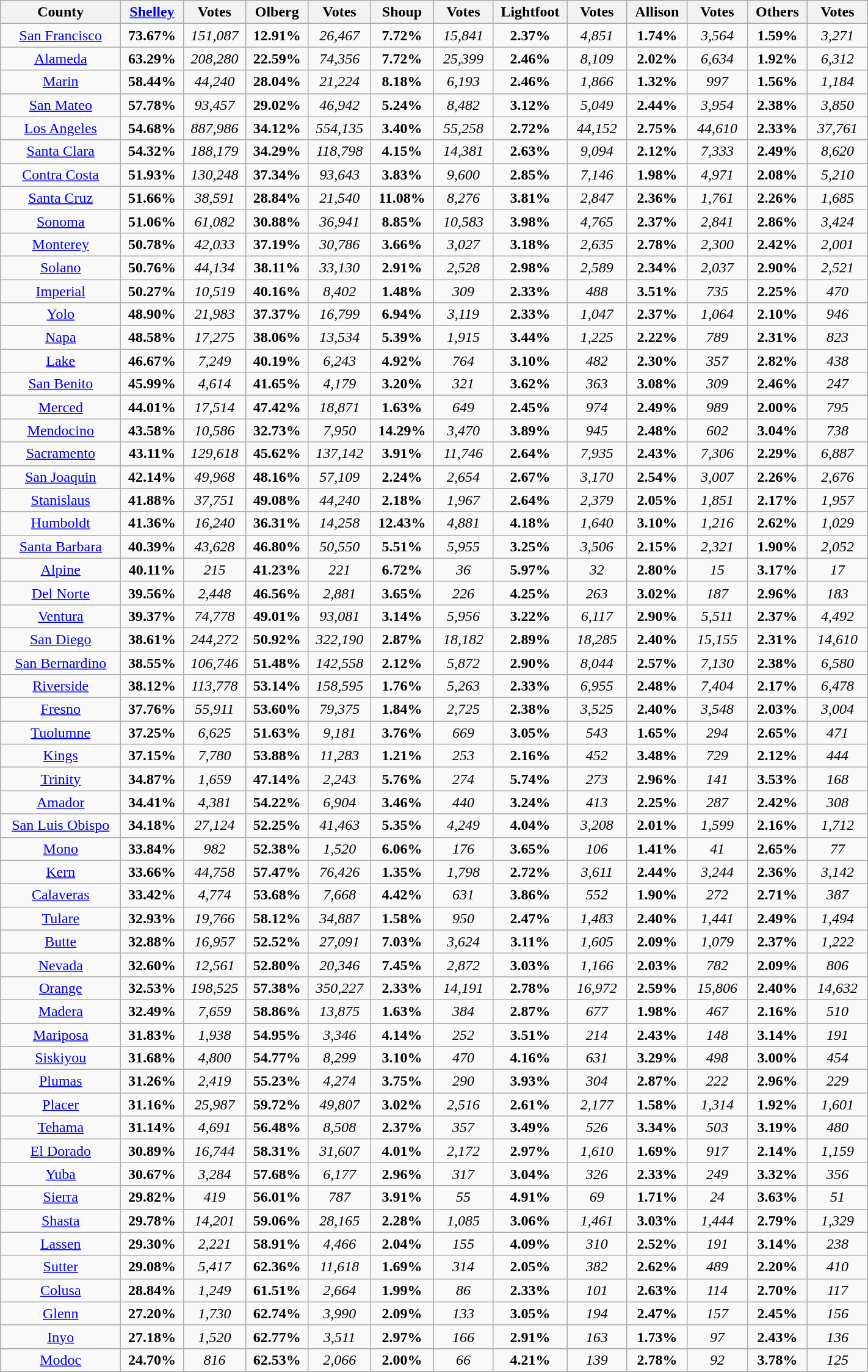<table width="75%" class="wikitable sortable">
<tr>
<th width="12%">County</th>
<th width="6%"><a href='#'>Shelley</a></th>
<th width="6%">Votes</th>
<th width="6%">Olberg</th>
<th width="6%">Votes</th>
<th width="6%">Shoup</th>
<th width="6%">Votes</th>
<th width="6%">Lightfoot</th>
<th width="6%">Votes</th>
<th width="6%">Allison</th>
<th width="6%">Votes</th>
<th width="6%">Others</th>
<th width="6%">Votes</th>
</tr>
<tr>
<td align="center" ><a href='#'>San Francisco</a></td>
<td align="center"><strong>73.67%</strong></td>
<td align="center"><em>151,087</em></td>
<td align="center"><strong>12.91%</strong></td>
<td align="center"><em>26,467</em></td>
<td align="center"><strong>7.72%</strong></td>
<td align="center"><em>15,841</em></td>
<td align="center"><strong>2.37%</strong></td>
<td align="center"><em>4,851</em></td>
<td align="center"><strong>1.74%</strong></td>
<td align="center"><em>3,564</em></td>
<td align="center"><strong>1.59%</strong></td>
<td align="center"><em>3,271</em></td>
</tr>
<tr>
<td align="center" ><a href='#'>Alameda</a></td>
<td align="center"><strong>63.29%</strong></td>
<td align="center"><em>208,280</em></td>
<td align="center"><strong>22.59%</strong></td>
<td align="center"><em>74,356</em></td>
<td align="center"><strong>7.72%</strong></td>
<td align="center"><em>25,399</em></td>
<td align="center"><strong>2.46%</strong></td>
<td align="center"><em>8,109</em></td>
<td align="center"><strong>2.02%</strong></td>
<td align="center"><em>6,634</em></td>
<td align="center"><strong>1.92%</strong></td>
<td align="center"><em>6,312</em></td>
</tr>
<tr>
<td align="center" ><a href='#'>Marin</a></td>
<td align="center"><strong>58.44%</strong></td>
<td align="center"><em>44,240</em></td>
<td align="center"><strong>28.04%</strong></td>
<td align="center"><em>21,224</em></td>
<td align="center"><strong>8.18%</strong></td>
<td align="center"><em>6,193</em></td>
<td align="center"><strong>2.46%</strong></td>
<td align="center"><em>1,866</em></td>
<td align="center"><strong>1.32%</strong></td>
<td align="center"><em>997</em></td>
<td align="center"><strong>1.56%</strong></td>
<td align="center"><em>1,184</em></td>
</tr>
<tr>
<td align="center" ><a href='#'>San Mateo</a></td>
<td align="center"><strong>57.78%</strong></td>
<td align="center"><em>93,457</em></td>
<td align="center"><strong>29.02%</strong></td>
<td align="center"><em>46,942</em></td>
<td align="center"><strong>5.24%</strong></td>
<td align="center"><em>8,482</em></td>
<td align="center"><strong>3.12%</strong></td>
<td align="center"><em>5,049</em></td>
<td align="center"><strong>2.44%</strong></td>
<td align="center"><em>3,954</em></td>
<td align="center"><strong>2.38%</strong></td>
<td align="center"><em>3,850</em></td>
</tr>
<tr>
<td align="center" ><a href='#'>Los Angeles</a></td>
<td align="center"><strong>54.68%</strong></td>
<td align="center"><em>887,986</em></td>
<td align="center"><strong>34.12%</strong></td>
<td align="center"><em>554,135</em></td>
<td align="center"><strong>3.40%</strong></td>
<td align="center"><em>55,258</em></td>
<td align="center"><strong>2.72%</strong></td>
<td align="center"><em>44,152</em></td>
<td align="center"><strong>2.75%</strong></td>
<td align="center"><em>44,610</em></td>
<td align="center"><strong>2.33%</strong></td>
<td align="center"><em>37,761</em></td>
</tr>
<tr>
<td align="center" ><a href='#'>Santa Clara</a></td>
<td align="center"><strong>54.32%</strong></td>
<td align="center"><em>188,179</em></td>
<td align="center"><strong>34.29%</strong></td>
<td align="center"><em>118,798</em></td>
<td align="center"><strong>4.15%</strong></td>
<td align="center"><em>14,381</em></td>
<td align="center"><strong>2.63%</strong></td>
<td align="center"><em>9,094</em></td>
<td align="center"><strong>2.12%</strong></td>
<td align="center"><em>7,333</em></td>
<td align="center"><strong>2.49%</strong></td>
<td align="center"><em>8,620</em></td>
</tr>
<tr>
<td align="center" ><a href='#'>Contra Costa</a></td>
<td align="center"><strong>51.93%</strong></td>
<td align="center"><em>130,248</em></td>
<td align="center"><strong>37.34%</strong></td>
<td align="center"><em>93,643</em></td>
<td align="center"><strong>3.83%</strong></td>
<td align="center"><em>9,600</em></td>
<td align="center"><strong>2.85%</strong></td>
<td align="center"><em>7,146</em></td>
<td align="center"><strong>1.98%</strong></td>
<td align="center"><em>4,971</em></td>
<td align="center"><strong>2.08%</strong></td>
<td align="center"><em>5,210</em></td>
</tr>
<tr>
<td align="center" ><a href='#'>Santa Cruz</a></td>
<td align="center"><strong>51.66%</strong></td>
<td align="center"><em>38,591</em></td>
<td align="center"><strong>28.84%</strong></td>
<td align="center"><em>21,540</em></td>
<td align="center"><strong>11.08%</strong></td>
<td align="center"><em>8,276</em></td>
<td align="center"><strong>3.81%</strong></td>
<td align="center"><em>2,847</em></td>
<td align="center"><strong>2.36%</strong></td>
<td align="center"><em>1,761</em></td>
<td align="center"><strong>2.26%</strong></td>
<td align="center"><em>1,685</em></td>
</tr>
<tr>
<td align="center" ><a href='#'>Sonoma</a></td>
<td align="center"><strong>51.06%</strong></td>
<td align="center"><em>61,082</em></td>
<td align="center"><strong>30.88%</strong></td>
<td align="center"><em>36,941</em></td>
<td align="center"><strong>8.85%</strong></td>
<td align="center"><em>10,583</em></td>
<td align="center"><strong>3.98%</strong></td>
<td align="center"><em>4,765</em></td>
<td align="center"><strong>2.37%</strong></td>
<td align="center"><em>2,841</em></td>
<td align="center"><strong>2.86%</strong></td>
<td align="center"><em>3,424</em></td>
</tr>
<tr>
<td align="center" ><a href='#'>Monterey</a></td>
<td align="center"><strong>50.78%</strong></td>
<td align="center"><em>42,033</em></td>
<td align="center"><strong>37.19%</strong></td>
<td align="center"><em>30,786</em></td>
<td align="center"><strong>3.66%</strong></td>
<td align="center"><em>3,027</em></td>
<td align="center"><strong>3.18%</strong></td>
<td align="center"><em>2,635</em></td>
<td align="center"><strong>2.78%</strong></td>
<td align="center"><em>2,300</em></td>
<td align="center"><strong>2.42%</strong></td>
<td align="center"><em>2,001</em></td>
</tr>
<tr>
<td align="center" ><a href='#'>Solano</a></td>
<td align="center"><strong>50.76%</strong></td>
<td align="center"><em>44,134</em></td>
<td align="center"><strong>38.11%</strong></td>
<td align="center"><em>33,130</em></td>
<td align="center"><strong>2.91%</strong></td>
<td align="center"><em>2,528</em></td>
<td align="center"><strong>2.98%</strong></td>
<td align="center"><em>2,589</em></td>
<td align="center"><strong>2.34%</strong></td>
<td align="center"><em>2,037</em></td>
<td align="center"><strong>2.90%</strong></td>
<td align="center"><em>2,521</em></td>
</tr>
<tr>
<td align="center" ><a href='#'>Imperial</a></td>
<td align="center"><strong>50.27%</strong></td>
<td align="center"><em>10,519</em></td>
<td align="center"><strong>40.16%</strong></td>
<td align="center"><em>8,402</em></td>
<td align="center"><strong>1.48%</strong></td>
<td align="center"><em>309</em></td>
<td align="center"><strong>2.33%</strong></td>
<td align="center"><em>488</em></td>
<td align="center"><strong>3.51%</strong></td>
<td align="center"><em>735</em></td>
<td align="center"><strong>2.25%</strong></td>
<td align="center"><em>470</em></td>
</tr>
<tr>
<td align="center" ><a href='#'>Yolo</a></td>
<td align="center"><strong>48.90%</strong></td>
<td align="center"><em>21,983</em></td>
<td align="center"><strong>37.37%</strong></td>
<td align="center"><em>16,799</em></td>
<td align="center"><strong>6.94%</strong></td>
<td align="center"><em>3,119</em></td>
<td align="center"><strong>2.33%</strong></td>
<td align="center"><em>1,047</em></td>
<td align="center"><strong>2.37%</strong></td>
<td align="center"><em>1,064</em></td>
<td align="center"><strong>2.10%</strong></td>
<td align="center"><em>946</em></td>
</tr>
<tr>
<td align="center" ><a href='#'>Napa</a></td>
<td align="center"><strong>48.58%</strong></td>
<td align="center"><em>17,275</em></td>
<td align="center"><strong>38.06%</strong></td>
<td align="center"><em>13,534</em></td>
<td align="center"><strong>5.39%</strong></td>
<td align="center"><em>1,915</em></td>
<td align="center"><strong>3.44%</strong></td>
<td align="center"><em>1,225</em></td>
<td align="center"><strong>2.22%</strong></td>
<td align="center"><em>789</em></td>
<td align="center"><strong>2.31%</strong></td>
<td align="center"><em>823</em></td>
</tr>
<tr>
<td align="center" ><a href='#'>Lake</a></td>
<td align="center"><strong>46.67%</strong></td>
<td align="center"><em>7,249</em></td>
<td align="center"><strong>40.19%</strong></td>
<td align="center"><em>6,243</em></td>
<td align="center"><strong>4.92%</strong></td>
<td align="center"><em>764</em></td>
<td align="center"><strong>3.10%</strong></td>
<td align="center"><em>482</em></td>
<td align="center"><strong>2.30%</strong></td>
<td align="center"><em>357</em></td>
<td align="center"><strong>2.82%</strong></td>
<td align="center"><em>438</em></td>
</tr>
<tr>
<td align="center" ><a href='#'>San Benito</a></td>
<td align="center"><strong>45.99%</strong></td>
<td align="center"><em>4,614</em></td>
<td align="center"><strong>41.65%</strong></td>
<td align="center"><em>4,179</em></td>
<td align="center"><strong>3.20%</strong></td>
<td align="center"><em>321</em></td>
<td align="center"><strong>3.62%</strong></td>
<td align="center"><em>363</em></td>
<td align="center"><strong>3.08%</strong></td>
<td align="center"><em>309</em></td>
<td align="center"><strong>2.46%</strong></td>
<td align="center"><em>247</em></td>
</tr>
<tr>
<td align="center" ><a href='#'>Merced</a></td>
<td align="center"><strong>44.01%</strong></td>
<td align="center"><em>17,514</em></td>
<td align="center"><strong>47.42%</strong></td>
<td align="center"><em>18,871</em></td>
<td align="center"><strong>1.63%</strong></td>
<td align="center"><em>649</em></td>
<td align="center"><strong>2.45%</strong></td>
<td align="center"><em>974</em></td>
<td align="center"><strong>2.49%</strong></td>
<td align="center"><em>989</em></td>
<td align="center"><strong>2.00%</strong></td>
<td align="center"><em>795</em></td>
</tr>
<tr>
<td align="center" ><a href='#'>Mendocino</a></td>
<td align="center"><strong>43.58%</strong></td>
<td align="center"><em>10,586</em></td>
<td align="center"><strong>32.73%</strong></td>
<td align="center"><em>7,950</em></td>
<td align="center"><strong>14.29%</strong></td>
<td align="center"><em>3,470</em></td>
<td align="center"><strong>3.89%</strong></td>
<td align="center"><em>945</em></td>
<td align="center"><strong>2.48%</strong></td>
<td align="center"><em>602</em></td>
<td align="center"><strong>3.04%</strong></td>
<td align="center"><em>738</em></td>
</tr>
<tr>
<td align="center" ><a href='#'>Sacramento</a></td>
<td align="center"><strong>43.11%</strong></td>
<td align="center"><em>129,618</em></td>
<td align="center"><strong>45.62%</strong></td>
<td align="center"><em>137,142</em></td>
<td align="center"><strong>3.91%</strong></td>
<td align="center"><em>11,746</em></td>
<td align="center"><strong>2.64%</strong></td>
<td align="center"><em>7,935</em></td>
<td align="center"><strong>2.43%</strong></td>
<td align="center"><em>7,306</em></td>
<td align="center"><strong>2.29%</strong></td>
<td align="center"><em>6,887</em></td>
</tr>
<tr>
<td align="center" ><a href='#'>San Joaquin</a></td>
<td align="center"><strong>42.14%</strong></td>
<td align="center"><em>49,968</em></td>
<td align="center"><strong>48.16%</strong></td>
<td align="center"><em>57,109</em></td>
<td align="center"><strong>2.24%</strong></td>
<td align="center"><em>2,654</em></td>
<td align="center"><strong>2.67%</strong></td>
<td align="center"><em>3,170</em></td>
<td align="center"><strong>2.54%</strong></td>
<td align="center"><em>3,007</em></td>
<td align="center"><strong>2.26%</strong></td>
<td align="center"><em>2,676</em></td>
</tr>
<tr>
<td align="center" ><a href='#'>Stanislaus</a></td>
<td align="center"><strong>41.88%</strong></td>
<td align="center"><em>37,751</em></td>
<td align="center"><strong>49.08%</strong></td>
<td align="center"><em>44,240</em></td>
<td align="center"><strong>2.18%</strong></td>
<td align="center"><em>1,967</em></td>
<td align="center"><strong>2.64%</strong></td>
<td align="center"><em>2,379</em></td>
<td align="center"><strong>2.05%</strong></td>
<td align="center"><em>1,851</em></td>
<td align="center"><strong>2.17%</strong></td>
<td align="center"><em>1,957</em></td>
</tr>
<tr>
<td align="center" ><a href='#'>Humboldt</a></td>
<td align="center"><strong>41.36%</strong></td>
<td align="center"><em>16,240</em></td>
<td align="center"><strong>36.31%</strong></td>
<td align="center"><em>14,258</em></td>
<td align="center"><strong>12.43%</strong></td>
<td align="center"><em>4,881</em></td>
<td align="center"><strong>4.18%</strong></td>
<td align="center"><em>1,640</em></td>
<td align="center"><strong>3.10%</strong></td>
<td align="center"><em>1,216</em></td>
<td align="center"><strong>2.62%</strong></td>
<td align="center"><em>1,029</em></td>
</tr>
<tr>
<td align="center" ><a href='#'>Santa Barbara</a></td>
<td align="center"><strong>40.39%</strong></td>
<td align="center"><em>43,628</em></td>
<td align="center"><strong>46.80%</strong></td>
<td align="center"><em>50,550</em></td>
<td align="center"><strong>5.51%</strong></td>
<td align="center"><em>5,955</em></td>
<td align="center"><strong>3.25%</strong></td>
<td align="center"><em>3,506</em></td>
<td align="center"><strong>2.15%</strong></td>
<td align="center"><em>2,321</em></td>
<td align="center"><strong>1.90%</strong></td>
<td align="center"><em>2,052</em></td>
</tr>
<tr>
<td align="center" ><a href='#'>Alpine</a></td>
<td align="center"><strong>40.11%</strong></td>
<td align="center"><em>215</em></td>
<td align="center"><strong>41.23%</strong></td>
<td align="center"><em>221</em></td>
<td align="center"><strong>6.72%</strong></td>
<td align="center"><em>36</em></td>
<td align="center"><strong>5.97%</strong></td>
<td align="center"><em>32</em></td>
<td align="center"><strong>2.80%</strong></td>
<td align="center"><em>15</em></td>
<td align="center"><strong>3.17%</strong></td>
<td align="center"><em>17</em></td>
</tr>
<tr>
<td align="center" ><a href='#'>Del Norte</a></td>
<td align="center"><strong>39.56%</strong></td>
<td align="center"><em>2,448</em></td>
<td align="center"><strong>46.56%</strong></td>
<td align="center"><em>2,881</em></td>
<td align="center"><strong>3.65%</strong></td>
<td align="center"><em>226</em></td>
<td align="center"><strong>4.25%</strong></td>
<td align="center"><em>263</em></td>
<td align="center"><strong>3.02%</strong></td>
<td align="center"><em>187</em></td>
<td align="center"><strong>2.96%</strong></td>
<td align="center"><em>183</em></td>
</tr>
<tr>
<td align="center" ><a href='#'>Ventura</a></td>
<td align="center"><strong>39.37%</strong></td>
<td align="center"><em>74,778</em></td>
<td align="center"><strong>49.01%</strong></td>
<td align="center"><em>93,081</em></td>
<td align="center"><strong>3.14%</strong></td>
<td align="center"><em>5,956</em></td>
<td align="center"><strong>3.22%</strong></td>
<td align="center"><em>6,117</em></td>
<td align="center"><strong>2.90%</strong></td>
<td align="center"><em>5,511</em></td>
<td align="center"><strong>2.37%</strong></td>
<td align="center"><em>4,492</em></td>
</tr>
<tr>
<td align="center" ><a href='#'>San Diego</a></td>
<td align="center"><strong>38.61%</strong></td>
<td align="center"><em>244,272</em></td>
<td align="center"><strong>50.92%</strong></td>
<td align="center"><em>322,190</em></td>
<td align="center"><strong>2.87%</strong></td>
<td align="center"><em>18,182</em></td>
<td align="center"><strong>2.89%</strong></td>
<td align="center"><em>18,285</em></td>
<td align="center"><strong>2.40%</strong></td>
<td align="center"><em>15,155</em></td>
<td align="center"><strong>2.31%</strong></td>
<td align="center"><em>14,610</em></td>
</tr>
<tr>
<td align="center" ><a href='#'>San Bernardino</a></td>
<td align="center"><strong>38.55%</strong></td>
<td align="center"><em>106,746</em></td>
<td align="center"><strong>51.48%</strong></td>
<td align="center"><em>142,558</em></td>
<td align="center"><strong>2.12%</strong></td>
<td align="center"><em>5,872</em></td>
<td align="center"><strong>2.90%</strong></td>
<td align="center"><em>8,044</em></td>
<td align="center"><strong>2.57%</strong></td>
<td align="center"><em>7,130</em></td>
<td align="center"><strong>2.38%</strong></td>
<td align="center"><em>6,580</em></td>
</tr>
<tr>
<td align="center" ><a href='#'>Riverside</a></td>
<td align="center"><strong>38.12%</strong></td>
<td align="center"><em>113,778</em></td>
<td align="center"><strong>53.14%</strong></td>
<td align="center"><em>158,595</em></td>
<td align="center"><strong>1.76%</strong></td>
<td align="center"><em>5,263</em></td>
<td align="center"><strong>2.33%</strong></td>
<td align="center"><em>6,955</em></td>
<td align="center"><strong>2.48%</strong></td>
<td align="center"><em>7,404</em></td>
<td align="center"><strong>2.17%</strong></td>
<td align="center"><em>6,478</em></td>
</tr>
<tr>
<td align="center" ><a href='#'>Fresno</a></td>
<td align="center"><strong>37.76%</strong></td>
<td align="center"><em>55,911</em></td>
<td align="center"><strong>53.60%</strong></td>
<td align="center"><em>79,375</em></td>
<td align="center"><strong>1.84%</strong></td>
<td align="center"><em>2,725</em></td>
<td align="center"><strong>2.38%</strong></td>
<td align="center"><em>3,525</em></td>
<td align="center"><strong>2.40%</strong></td>
<td align="center"><em>3,548</em></td>
<td align="center"><strong>2.03%</strong></td>
<td align="center"><em>3,004</em></td>
</tr>
<tr>
<td align="center" ><a href='#'>Tuolumne</a></td>
<td align="center"><strong>37.25%</strong></td>
<td align="center"><em>6,625</em></td>
<td align="center"><strong>51.63%</strong></td>
<td align="center"><em>9,181</em></td>
<td align="center"><strong>3.76%</strong></td>
<td align="center"><em>669</em></td>
<td align="center"><strong>3.05%</strong></td>
<td align="center"><em>543</em></td>
<td align="center"><strong>1.65%</strong></td>
<td align="center"><em>294</em></td>
<td align="center"><strong>2.65%</strong></td>
<td align="center"><em>471</em></td>
</tr>
<tr>
<td align="center" ><a href='#'>Kings</a></td>
<td align="center"><strong>37.15%</strong></td>
<td align="center"><em>7,780</em></td>
<td align="center"><strong>53.88%</strong></td>
<td align="center"><em>11,283</em></td>
<td align="center"><strong>1.21%</strong></td>
<td align="center"><em>253</em></td>
<td align="center"><strong>2.16%</strong></td>
<td align="center"><em>452</em></td>
<td align="center"><strong>3.48%</strong></td>
<td align="center"><em>729</em></td>
<td align="center"><strong>2.12%</strong></td>
<td align="center"><em>444</em></td>
</tr>
<tr>
<td align="center" ><a href='#'>Trinity</a></td>
<td align="center"><strong>34.87%</strong></td>
<td align="center"><em>1,659</em></td>
<td align="center"><strong>47.14%</strong></td>
<td align="center"><em>2,243</em></td>
<td align="center"><strong>5.76%</strong></td>
<td align="center"><em>274</em></td>
<td align="center"><strong>5.74%</strong></td>
<td align="center"><em>273</em></td>
<td align="center"><strong>2.96%</strong></td>
<td align="center"><em>141</em></td>
<td align="center"><strong>3.53%</strong></td>
<td align="center"><em>168</em></td>
</tr>
<tr>
<td align="center" ><a href='#'>Amador</a></td>
<td align="center"><strong>34.41%</strong></td>
<td align="center"><em>4,381</em></td>
<td align="center"><strong>54.22%</strong></td>
<td align="center"><em>6,904</em></td>
<td align="center"><strong>3.46%</strong></td>
<td align="center"><em>440</em></td>
<td align="center"><strong>3.24%</strong></td>
<td align="center"><em>413</em></td>
<td align="center"><strong>2.25%</strong></td>
<td align="center"><em>287</em></td>
<td align="center"><strong>2.42%</strong></td>
<td align="center"><em>308</em></td>
</tr>
<tr>
<td align="center" ><a href='#'>San Luis Obispo</a></td>
<td align="center"><strong>34.18%</strong></td>
<td align="center"><em>27,124</em></td>
<td align="center"><strong>52.25%</strong></td>
<td align="center"><em>41,463</em></td>
<td align="center"><strong>5.35%</strong></td>
<td align="center"><em>4,249</em></td>
<td align="center"><strong>4.04%</strong></td>
<td align="center"><em>3,208</em></td>
<td align="center"><strong>2.01%</strong></td>
<td align="center"><em>1,599</em></td>
<td align="center"><strong>2.16%</strong></td>
<td align="center"><em>1,712</em></td>
</tr>
<tr>
<td align="center" ><a href='#'>Mono</a></td>
<td align="center"><strong>33.84%</strong></td>
<td align="center"><em>982</em></td>
<td align="center"><strong>52.38%</strong></td>
<td align="center"><em>1,520</em></td>
<td align="center"><strong>6.06%</strong></td>
<td align="center"><em>176</em></td>
<td align="center"><strong>3.65%</strong></td>
<td align="center"><em>106</em></td>
<td align="center"><strong>1.41%</strong></td>
<td align="center"><em>41</em></td>
<td align="center"><strong>2.65%</strong></td>
<td align="center"><em>77</em></td>
</tr>
<tr>
<td align="center" ><a href='#'>Kern</a></td>
<td align="center"><strong>33.66%</strong></td>
<td align="center"><em>44,758</em></td>
<td align="center"><strong>57.47%</strong></td>
<td align="center"><em>76,426</em></td>
<td align="center"><strong>1.35%</strong></td>
<td align="center"><em>1,798</em></td>
<td align="center"><strong>2.72%</strong></td>
<td align="center"><em>3,611</em></td>
<td align="center"><strong>2.44%</strong></td>
<td align="center"><em>3,244</em></td>
<td align="center"><strong>2.36%</strong></td>
<td align="center"><em>3,142</em></td>
</tr>
<tr>
<td align="center" ><a href='#'>Calaveras</a></td>
<td align="center"><strong>33.42%</strong></td>
<td align="center"><em>4,774</em></td>
<td align="center"><strong>53.68%</strong></td>
<td align="center"><em>7,668</em></td>
<td align="center"><strong>4.42%</strong></td>
<td align="center"><em>631</em></td>
<td align="center"><strong>3.86%</strong></td>
<td align="center"><em>552</em></td>
<td align="center"><strong>1.90%</strong></td>
<td align="center"><em>272</em></td>
<td align="center"><strong>2.71%</strong></td>
<td align="center"><em>387</em></td>
</tr>
<tr>
<td align="center" ><a href='#'>Tulare</a></td>
<td align="center"><strong>32.93%</strong></td>
<td align="center"><em>19,766</em></td>
<td align="center"><strong>58.12%</strong></td>
<td align="center"><em>34,887</em></td>
<td align="center"><strong>1.58%</strong></td>
<td align="center"><em>950</em></td>
<td align="center"><strong>2.47%</strong></td>
<td align="center"><em>1,483</em></td>
<td align="center"><strong>2.40%</strong></td>
<td align="center"><em>1,441</em></td>
<td align="center"><strong>2.49%</strong></td>
<td align="center"><em>1,494</em></td>
</tr>
<tr>
<td align="center" ><a href='#'>Butte</a></td>
<td align="center"><strong>32.88%</strong></td>
<td align="center"><em>16,957</em></td>
<td align="center"><strong>52.52%</strong></td>
<td align="center"><em>27,091</em></td>
<td align="center"><strong>7.03%</strong></td>
<td align="center"><em>3,624</em></td>
<td align="center"><strong>3.11%</strong></td>
<td align="center"><em>1,605</em></td>
<td align="center"><strong>2.09%</strong></td>
<td align="center"><em>1,079</em></td>
<td align="center"><strong>2.37%</strong></td>
<td align="center"><em>1,222</em></td>
</tr>
<tr>
<td align="center" ><a href='#'>Nevada</a></td>
<td align="center"><strong>32.60%</strong></td>
<td align="center"><em>12,561</em></td>
<td align="center"><strong>52.80%</strong></td>
<td align="center"><em>20,346</em></td>
<td align="center"><strong>7.45%</strong></td>
<td align="center"><em>2,872</em></td>
<td align="center"><strong>3.03%</strong></td>
<td align="center"><em>1,166</em></td>
<td align="center"><strong>2.03%</strong></td>
<td align="center"><em>782</em></td>
<td align="center"><strong>2.09%</strong></td>
<td align="center"><em>806</em></td>
</tr>
<tr>
<td align="center" ><a href='#'>Orange</a></td>
<td align="center"><strong>32.53%</strong></td>
<td align="center"><em>198,525</em></td>
<td align="center"><strong>57.38%</strong></td>
<td align="center"><em>350,227</em></td>
<td align="center"><strong>2.33%</strong></td>
<td align="center"><em>14,191</em></td>
<td align="center"><strong>2.78%</strong></td>
<td align="center"><em>16,972</em></td>
<td align="center"><strong>2.59%</strong></td>
<td align="center"><em>15,806</em></td>
<td align="center"><strong>2.40%</strong></td>
<td align="center"><em>14,632</em></td>
</tr>
<tr>
<td align="center" ><a href='#'>Madera</a></td>
<td align="center"><strong>32.49%</strong></td>
<td align="center"><em>7,659</em></td>
<td align="center"><strong>58.86%</strong></td>
<td align="center"><em>13,875</em></td>
<td align="center"><strong>1.63%</strong></td>
<td align="center"><em>384</em></td>
<td align="center"><strong>2.87%</strong></td>
<td align="center"><em>677</em></td>
<td align="center"><strong>1.98%</strong></td>
<td align="center"><em>467</em></td>
<td align="center"><strong>2.16%</strong></td>
<td align="center"><em>510</em></td>
</tr>
<tr>
<td align="center" ><a href='#'>Mariposa</a></td>
<td align="center"><strong>31.83%</strong></td>
<td align="center"><em>1,938</em></td>
<td align="center"><strong>54.95%</strong></td>
<td align="center"><em>3,346</em></td>
<td align="center"><strong>4.14%</strong></td>
<td align="center"><em>252</em></td>
<td align="center"><strong>3.51%</strong></td>
<td align="center"><em>214</em></td>
<td align="center"><strong>2.43%</strong></td>
<td align="center"><em>148</em></td>
<td align="center"><strong>3.14%</strong></td>
<td align="center"><em>191</em></td>
</tr>
<tr>
<td align="center" ><a href='#'>Siskiyou</a></td>
<td align="center"><strong>31.68%</strong></td>
<td align="center"><em>4,800</em></td>
<td align="center"><strong>54.77%</strong></td>
<td align="center"><em>8,299</em></td>
<td align="center"><strong>3.10%</strong></td>
<td align="center"><em>470</em></td>
<td align="center"><strong>4.16%</strong></td>
<td align="center"><em>631</em></td>
<td align="center"><strong>3.29%</strong></td>
<td align="center"><em>498</em></td>
<td align="center"><strong>3.00%</strong></td>
<td align="center"><em>454</em></td>
</tr>
<tr>
<td align="center" ><a href='#'>Plumas</a></td>
<td align="center"><strong>31.26%</strong></td>
<td align="center"><em>2,419</em></td>
<td align="center"><strong>55.23%</strong></td>
<td align="center"><em>4,274</em></td>
<td align="center"><strong>3.75%</strong></td>
<td align="center"><em>290</em></td>
<td align="center"><strong>3.93%</strong></td>
<td align="center"><em>304</em></td>
<td align="center"><strong>2.87%</strong></td>
<td align="center"><em>222</em></td>
<td align="center"><strong>2.96%</strong></td>
<td align="center"><em>229</em></td>
</tr>
<tr>
<td align="center" ><a href='#'>Placer</a></td>
<td align="center"><strong>31.16%</strong></td>
<td align="center"><em>25,987</em></td>
<td align="center"><strong>59.72%</strong></td>
<td align="center"><em>49,807</em></td>
<td align="center"><strong>3.02%</strong></td>
<td align="center"><em>2,516</em></td>
<td align="center"><strong>2.61%</strong></td>
<td align="center"><em>2,177</em></td>
<td align="center"><strong>1.58%</strong></td>
<td align="center"><em>1,314</em></td>
<td align="center"><strong>1.92%</strong></td>
<td align="center"><em>1,601</em></td>
</tr>
<tr>
<td align="center" ><a href='#'>Tehama</a></td>
<td align="center"><strong>31.14%</strong></td>
<td align="center"><em>4,691</em></td>
<td align="center"><strong>56.48%</strong></td>
<td align="center"><em>8,508</em></td>
<td align="center"><strong>2.37%</strong></td>
<td align="center"><em>357</em></td>
<td align="center"><strong>3.49%</strong></td>
<td align="center"><em>526</em></td>
<td align="center"><strong>3.34%</strong></td>
<td align="center"><em>503</em></td>
<td align="center"><strong>3.19%</strong></td>
<td align="center"><em>480</em></td>
</tr>
<tr>
<td align="center" ><a href='#'>El Dorado</a></td>
<td align="center"><strong>30.89%</strong></td>
<td align="center"><em>16,744</em></td>
<td align="center"><strong>58.31%</strong></td>
<td align="center"><em>31,607</em></td>
<td align="center"><strong>4.01%</strong></td>
<td align="center"><em>2,172</em></td>
<td align="center"><strong>2.97%</strong></td>
<td align="center"><em>1,610</em></td>
<td align="center"><strong>1.69%</strong></td>
<td align="center"><em>917</em></td>
<td align="center"><strong>2.14%</strong></td>
<td align="center"><em>1,159</em></td>
</tr>
<tr>
<td align="center" ><a href='#'>Yuba</a></td>
<td align="center"><strong>30.67%</strong></td>
<td align="center"><em>3,284</em></td>
<td align="center"><strong>57.68%</strong></td>
<td align="center"><em>6,177</em></td>
<td align="center"><strong>2.96%</strong></td>
<td align="center"><em>317</em></td>
<td align="center"><strong>3.04%</strong></td>
<td align="center"><em>326</em></td>
<td align="center"><strong>2.33%</strong></td>
<td align="center"><em>249</em></td>
<td align="center"><strong>3.32%</strong></td>
<td align="center"><em>356</em></td>
</tr>
<tr>
<td align="center" ><a href='#'>Sierra</a></td>
<td align="center"><strong>29.82%</strong></td>
<td align="center"><em>419</em></td>
<td align="center"><strong>56.01%</strong></td>
<td align="center"><em>787</em></td>
<td align="center"><strong>3.91%</strong></td>
<td align="center"><em>55</em></td>
<td align="center"><strong>4.91%</strong></td>
<td align="center"><em>69</em></td>
<td align="center"><strong>1.71%</strong></td>
<td align="center"><em>24</em></td>
<td align="center"><strong>3.63%</strong></td>
<td align="center"><em>51</em></td>
</tr>
<tr>
<td align="center" ><a href='#'>Shasta</a></td>
<td align="center"><strong>29.78%</strong></td>
<td align="center"><em>14,201</em></td>
<td align="center"><strong>59.06%</strong></td>
<td align="center"><em>28,165</em></td>
<td align="center"><strong>2.28%</strong></td>
<td align="center"><em>1,085</em></td>
<td align="center"><strong>3.06%</strong></td>
<td align="center"><em>1,461</em></td>
<td align="center"><strong>3.03%</strong></td>
<td align="center"><em>1,444</em></td>
<td align="center"><strong>2.79%</strong></td>
<td align="center"><em>1,329</em></td>
</tr>
<tr>
<td align="center" ><a href='#'>Lassen</a></td>
<td align="center"><strong>29.30%</strong></td>
<td align="center"><em>2,221</em></td>
<td align="center"><strong>58.91%</strong></td>
<td align="center"><em>4,466</em></td>
<td align="center"><strong>2.04%</strong></td>
<td align="center"><em>155</em></td>
<td align="center"><strong>4.09%</strong></td>
<td align="center"><em>310</em></td>
<td align="center"><strong>2.52%</strong></td>
<td align="center"><em>191</em></td>
<td align="center"><strong>3.14%</strong></td>
<td align="center"><em>238</em></td>
</tr>
<tr>
<td align="center" ><a href='#'>Sutter</a></td>
<td align="center"><strong>29.08%</strong></td>
<td align="center"><em>5,417</em></td>
<td align="center"><strong>62.36%</strong></td>
<td align="center"><em>11,618</em></td>
<td align="center"><strong>1.69%</strong></td>
<td align="center"><em>314</em></td>
<td align="center"><strong>2.05%</strong></td>
<td align="center"><em>382</em></td>
<td align="center"><strong>2.62%</strong></td>
<td align="center"><em>489</em></td>
<td align="center"><strong>2.20%</strong></td>
<td align="center"><em>410</em></td>
</tr>
<tr>
<td align="center" ><a href='#'>Colusa</a></td>
<td align="center"><strong>28.84%</strong></td>
<td align="center"><em>1,249</em></td>
<td align="center"><strong>61.51%</strong></td>
<td align="center"><em>2,664</em></td>
<td align="center"><strong>1.99%</strong></td>
<td align="center"><em>86</em></td>
<td align="center"><strong>2.33%</strong></td>
<td align="center"><em>101</em></td>
<td align="center"><strong>2.63%</strong></td>
<td align="center"><em>114</em></td>
<td align="center"><strong>2.70%</strong></td>
<td align="center"><em>117</em></td>
</tr>
<tr>
<td align="center" ><a href='#'>Glenn</a></td>
<td align="center"><strong>27.20%</strong></td>
<td align="center"><em>1,730</em></td>
<td align="center"><strong>62.74%</strong></td>
<td align="center"><em>3,990</em></td>
<td align="center"><strong>2.09%</strong></td>
<td align="center"><em>133</em></td>
<td align="center"><strong>3.05%</strong></td>
<td align="center"><em>194</em></td>
<td align="center"><strong>2.47%</strong></td>
<td align="center"><em>157</em></td>
<td align="center"><strong>2.45%</strong></td>
<td align="center"><em>156</em></td>
</tr>
<tr>
<td align="center" ><a href='#'>Inyo</a></td>
<td align="center"><strong>27.18%</strong></td>
<td align="center"><em>1,520</em></td>
<td align="center"><strong>62.77%</strong></td>
<td align="center"><em>3,511</em></td>
<td align="center"><strong>2.97%</strong></td>
<td align="center"><em>166</em></td>
<td align="center"><strong>2.91%</strong></td>
<td align="center"><em>163</em></td>
<td align="center"><strong>1.73%</strong></td>
<td align="center"><em>97</em></td>
<td align="center"><strong>2.43%</strong></td>
<td align="center"><em>136</em></td>
</tr>
<tr>
<td align="center" ><a href='#'>Modoc</a></td>
<td align="center"><strong>24.70%</strong></td>
<td align="center"><em>816</em></td>
<td align="center"><strong>62.53%</strong></td>
<td align="center"><em>2,066</em></td>
<td align="center"><strong>2.00%</strong></td>
<td align="center"><em>66</em></td>
<td align="center"><strong>4.21%</strong></td>
<td align="center"><em>139</em></td>
<td align="center"><strong>2.78%</strong></td>
<td align="center"><em>92</em></td>
<td align="center"><strong>3.78%</strong></td>
<td align="center"><em>125</em></td>
</tr>
</table>
